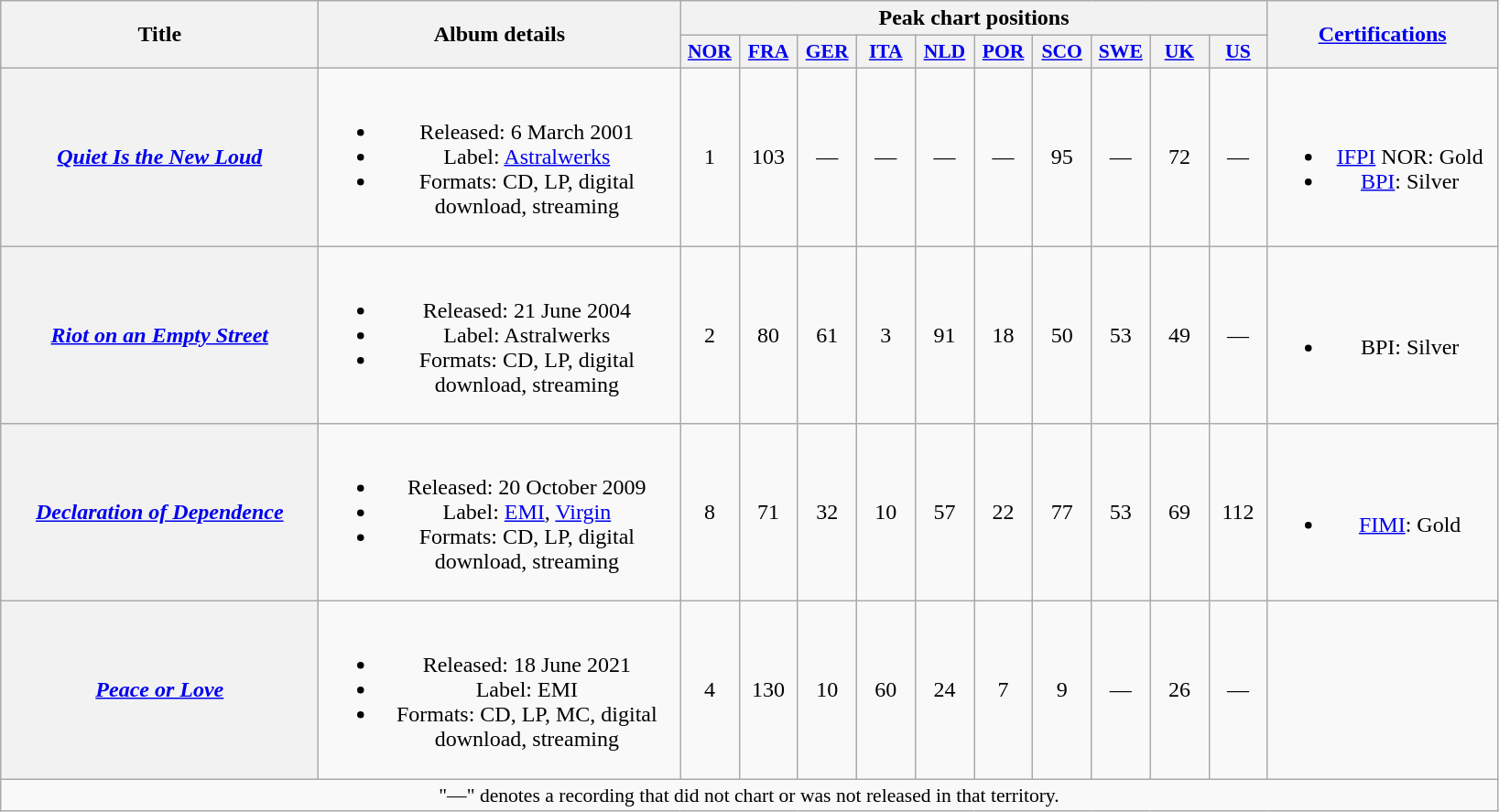<table class="wikitable plainrowheaders" style="text-align:center;">
<tr>
<th scope="col" rowspan="2" style="width:14em;">Title</th>
<th scope="col" rowspan="2" style="width:16em;">Album details</th>
<th scope="col" colspan="10">Peak chart positions</th>
<th scope="col" rowspan="2" style="width:10em;"><a href='#'>Certifications</a></th>
</tr>
<tr>
<th scope="col" style="width:2.5em;font-size:90%;"><a href='#'>NOR</a><br></th>
<th scope="col" style="width:2.5em;font-size:90%;"><a href='#'>FRA</a><br></th>
<th scope="col" style="width:2.5em;font-size:90%;"><a href='#'>GER</a><br></th>
<th scope="col" style="width:2.5em;font-size:90%;"><a href='#'>ITA</a><br></th>
<th scope="col" style="width:2.5em;font-size:90%;"><a href='#'>NLD</a><br></th>
<th scope="col" style="width:2.5em;font-size:90%;"><a href='#'>POR</a><br></th>
<th scope="col" style="width:2.5em;font-size:90%;"><a href='#'>SCO</a><br></th>
<th scope="col" style="width:2.5em;font-size:90%;"><a href='#'>SWE</a><br></th>
<th scope="col" style="width:2.5em;font-size:90%;"><a href='#'>UK</a><br></th>
<th scope="col" style="width:2.5em;font-size:90%;"><a href='#'>US</a><br></th>
</tr>
<tr>
<th scope="row"><em><a href='#'>Quiet Is the New Loud</a></em></th>
<td><br><ul><li>Released: 6 March 2001</li><li>Label: <a href='#'>Astralwerks</a></li><li>Formats: CD, LP, digital download, streaming</li></ul></td>
<td>1</td>
<td>103</td>
<td>—</td>
<td>—</td>
<td>—</td>
<td>—</td>
<td>95</td>
<td>—</td>
<td>72</td>
<td>—</td>
<td><br><ul><li><a href='#'>IFPI</a> NOR: Gold</li><li><a href='#'>BPI</a>: Silver</li></ul></td>
</tr>
<tr>
<th scope="row"><em><a href='#'>Riot on an Empty Street</a></em></th>
<td><br><ul><li>Released: 21 June 2004</li><li>Label: Astralwerks</li><li>Formats: CD, LP, digital download, streaming</li></ul></td>
<td>2</td>
<td>80</td>
<td>61</td>
<td>3</td>
<td>91</td>
<td>18</td>
<td>50</td>
<td>53</td>
<td>49</td>
<td>—</td>
<td><br><ul><li>BPI: Silver</li></ul></td>
</tr>
<tr>
<th scope="row"><em><a href='#'>Declaration of Dependence</a></em></th>
<td><br><ul><li>Released: 20 October 2009</li><li>Label: <a href='#'>EMI</a>, <a href='#'>Virgin</a></li><li>Formats: CD, LP, digital download, streaming</li></ul></td>
<td>8</td>
<td>71</td>
<td>32</td>
<td>10</td>
<td>57</td>
<td>22</td>
<td>77</td>
<td>53</td>
<td>69</td>
<td>112</td>
<td><br><ul><li><a href='#'>FIMI</a>: Gold</li></ul></td>
</tr>
<tr>
<th scope="row"><em><a href='#'>Peace or Love</a></em></th>
<td><br><ul><li>Released: 18 June 2021</li><li>Label: EMI</li><li>Formats: CD, LP, MC, digital download, streaming</li></ul></td>
<td>4</td>
<td>130</td>
<td>10</td>
<td>60</td>
<td>24</td>
<td>7</td>
<td>9</td>
<td>—</td>
<td>26</td>
<td>—</td>
<td></td>
</tr>
<tr>
<td colspan="14" style="font-size:90%">"—" denotes a recording that did not chart or was not released in that territory.</td>
</tr>
</table>
